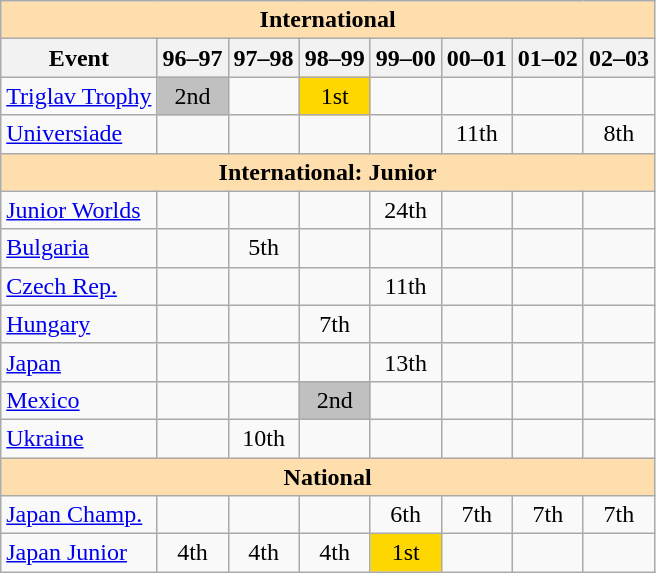<table class="wikitable" style="text-align:center">
<tr>
<th style="background-color: #ffdead; " colspan=8 align=center>International</th>
</tr>
<tr>
<th>Event</th>
<th>96–97</th>
<th>97–98</th>
<th>98–99</th>
<th>99–00</th>
<th>00–01</th>
<th>01–02</th>
<th>02–03</th>
</tr>
<tr>
<td align=left><a href='#'>Triglav Trophy</a></td>
<td bgcolor=silver>2nd</td>
<td></td>
<td bgcolor=gold>1st</td>
<td></td>
<td></td>
<td></td>
<td></td>
</tr>
<tr>
<td align=left><a href='#'>Universiade</a></td>
<td></td>
<td></td>
<td></td>
<td></td>
<td>11th</td>
<td></td>
<td>8th</td>
</tr>
<tr>
<th style="background-color: #ffdead; " colspan=8 align=center>International: Junior</th>
</tr>
<tr>
<td align=left><a href='#'>Junior Worlds</a></td>
<td></td>
<td></td>
<td></td>
<td>24th</td>
<td></td>
<td></td>
<td></td>
</tr>
<tr>
<td align=left> <a href='#'>Bulgaria</a></td>
<td></td>
<td>5th</td>
<td></td>
<td></td>
<td></td>
<td></td>
<td></td>
</tr>
<tr>
<td align=left> <a href='#'>Czech Rep.</a></td>
<td></td>
<td></td>
<td></td>
<td>11th</td>
<td></td>
<td></td>
<td></td>
</tr>
<tr>
<td align=left> <a href='#'>Hungary</a></td>
<td></td>
<td></td>
<td>7th</td>
<td></td>
<td></td>
<td></td>
<td></td>
</tr>
<tr>
<td align=left> <a href='#'>Japan</a></td>
<td></td>
<td></td>
<td></td>
<td>13th</td>
<td></td>
<td></td>
<td></td>
</tr>
<tr>
<td align=left> <a href='#'>Mexico</a></td>
<td></td>
<td></td>
<td bgcolor=silver>2nd</td>
<td></td>
<td></td>
<td></td>
<td></td>
</tr>
<tr>
<td align=left> <a href='#'>Ukraine</a></td>
<td></td>
<td>10th</td>
<td></td>
<td></td>
<td></td>
<td></td>
<td></td>
</tr>
<tr>
<th style="background-color: #ffdead; " colspan=8 align=center>National</th>
</tr>
<tr>
<td align=left><a href='#'>Japan Champ.</a></td>
<td></td>
<td></td>
<td></td>
<td>6th</td>
<td>7th</td>
<td>7th</td>
<td>7th</td>
</tr>
<tr>
<td align=left><a href='#'>Japan Junior</a></td>
<td>4th</td>
<td>4th</td>
<td>4th</td>
<td bgcolor=gold>1st</td>
<td></td>
<td></td>
<td></td>
</tr>
</table>
